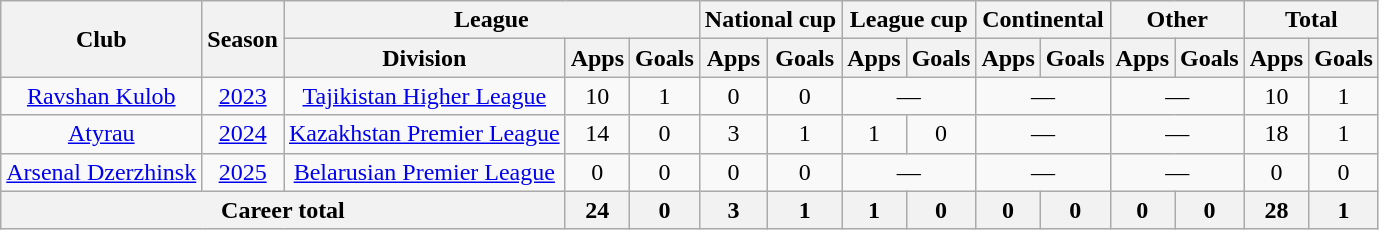<table class="wikitable" style="text-align:center">
<tr>
<th rowspan="2">Club</th>
<th rowspan="2">Season</th>
<th colspan="3">League</th>
<th colspan="2">National cup</th>
<th colspan="2">League cup</th>
<th colspan="2">Continental</th>
<th colspan="2">Other</th>
<th colspan="2">Total</th>
</tr>
<tr>
<th>Division</th>
<th>Apps</th>
<th>Goals</th>
<th>Apps</th>
<th>Goals</th>
<th>Apps</th>
<th>Goals</th>
<th>Apps</th>
<th>Goals</th>
<th>Apps</th>
<th>Goals</th>
<th>Apps</th>
<th>Goals</th>
</tr>
<tr>
<td><a href='#'>Ravshan Kulob</a></td>
<td><a href='#'>2023</a></td>
<td><a href='#'>Tajikistan Higher League</a></td>
<td>10</td>
<td>1</td>
<td>0</td>
<td>0</td>
<td colspan="2">—</td>
<td colspan="2">—</td>
<td colspan="2">—</td>
<td>10</td>
<td>1</td>
</tr>
<tr>
<td><a href='#'>Atyrau</a></td>
<td><a href='#'>2024</a></td>
<td><a href='#'>Kazakhstan Premier League</a></td>
<td>14</td>
<td>0</td>
<td>3</td>
<td>1</td>
<td>1</td>
<td>0</td>
<td colspan="2">—</td>
<td colspan="2">—</td>
<td>18</td>
<td>1</td>
</tr>
<tr>
<td><a href='#'>Arsenal Dzerzhinsk</a></td>
<td><a href='#'>2025</a></td>
<td><a href='#'>Belarusian Premier League</a></td>
<td>0</td>
<td>0</td>
<td>0</td>
<td>0</td>
<td colspan="2">—</td>
<td colspan="2">—</td>
<td colspan="2">—</td>
<td>0</td>
<td>0</td>
</tr>
<tr>
<th colspan="3">Career total</th>
<th>24</th>
<th>0</th>
<th>3</th>
<th>1</th>
<th>1</th>
<th>0</th>
<th>0</th>
<th>0</th>
<th>0</th>
<th>0</th>
<th>28</th>
<th>1</th>
</tr>
</table>
